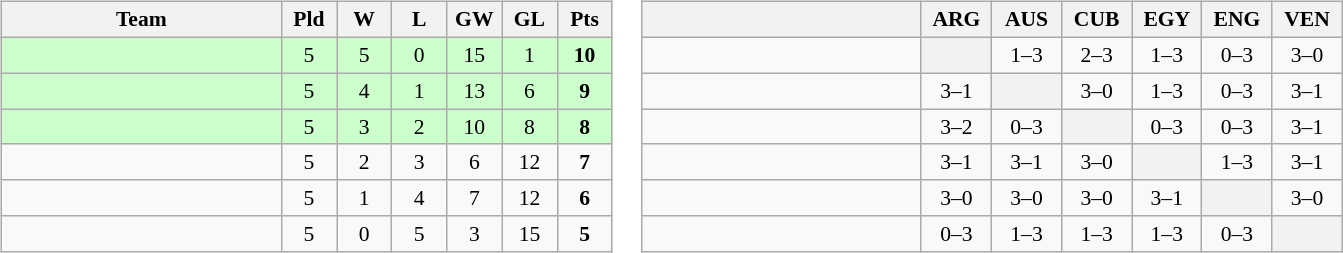<table>
<tr>
<td><br><table class="wikitable" style="text-align:center; font-size:90%">
<tr>
<th width=180>Team</th>
<th width=30>Pld</th>
<th width=30>W</th>
<th width=30>L</th>
<th width=30>GW</th>
<th width=30>GL</th>
<th width=30>Pts</th>
</tr>
<tr bgcolor="ccffcc">
<td style="text-align:left"></td>
<td>5</td>
<td>5</td>
<td>0</td>
<td>15</td>
<td>1</td>
<td><strong>10</strong></td>
</tr>
<tr bgcolor="ccffcc">
<td style="text-align:left"></td>
<td>5</td>
<td>4</td>
<td>1</td>
<td>13</td>
<td>6</td>
<td><strong>9</strong></td>
</tr>
<tr bgcolor="ccffcc">
<td style="text-align:left"></td>
<td>5</td>
<td>3</td>
<td>2</td>
<td>10</td>
<td>8</td>
<td><strong>8</strong></td>
</tr>
<tr>
<td style="text-align:left"></td>
<td>5</td>
<td>2</td>
<td>3</td>
<td>6</td>
<td>12</td>
<td><strong>7</strong></td>
</tr>
<tr>
<td style="text-align:left"></td>
<td>5</td>
<td>1</td>
<td>4</td>
<td>7</td>
<td>12</td>
<td><strong>6</strong></td>
</tr>
<tr>
<td style="text-align:left"></td>
<td>5</td>
<td>0</td>
<td>5</td>
<td>3</td>
<td>15</td>
<td><strong>5</strong></td>
</tr>
</table>
</td>
<td><br><table class="wikitable" style="text-align:center; font-size:90%">
<tr>
<th width="180"> </th>
<th width="40">ARG</th>
<th width="40">AUS</th>
<th width="40">CUB</th>
<th width="40">EGY</th>
<th width="40">ENG</th>
<th width="40">VEN</th>
</tr>
<tr>
<td style="text-align:left;"></td>
<th></th>
<td>1–3</td>
<td>2–3</td>
<td>1–3</td>
<td>0–3</td>
<td>3–0</td>
</tr>
<tr>
<td style="text-align:left;"></td>
<td>3–1</td>
<th></th>
<td>3–0</td>
<td>1–3</td>
<td>0–3</td>
<td>3–1</td>
</tr>
<tr>
<td style="text-align:left;"></td>
<td>3–2</td>
<td>0–3</td>
<th></th>
<td>0–3</td>
<td>0–3</td>
<td>3–1</td>
</tr>
<tr>
<td style="text-align:left;"></td>
<td>3–1</td>
<td>3–1</td>
<td>3–0</td>
<th></th>
<td>1–3</td>
<td>3–1</td>
</tr>
<tr>
<td style="text-align:left;"></td>
<td>3–0</td>
<td>3–0</td>
<td>3–0</td>
<td>3–1</td>
<th></th>
<td>3–0</td>
</tr>
<tr>
<td style="text-align:left;"></td>
<td>0–3</td>
<td>1–3</td>
<td>1–3</td>
<td>1–3</td>
<td>0–3</td>
<th></th>
</tr>
</table>
</td>
</tr>
</table>
